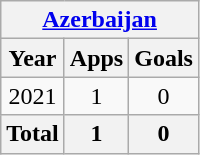<table class="wikitable" style="text-align:center">
<tr>
<th colspan=3><a href='#'>Azerbaijan</a></th>
</tr>
<tr>
<th>Year</th>
<th>Apps</th>
<th>Goals</th>
</tr>
<tr>
<td>2021</td>
<td>1</td>
<td>0</td>
</tr>
<tr>
<th>Total</th>
<th>1</th>
<th>0</th>
</tr>
</table>
